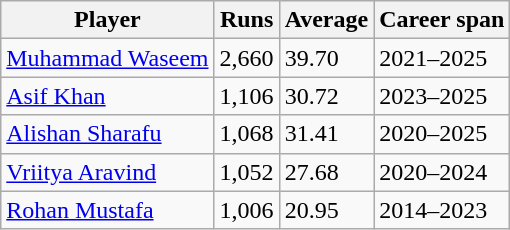<table class="wikitable">
<tr>
<th>Player</th>
<th>Runs</th>
<th>Average</th>
<th>Career span</th>
</tr>
<tr>
<td><a href='#'>Muhammad Waseem</a></td>
<td>2,660</td>
<td>39.70</td>
<td>2021–2025</td>
</tr>
<tr>
<td><a href='#'>Asif Khan</a></td>
<td>1,106</td>
<td>30.72</td>
<td>2023–2025</td>
</tr>
<tr>
<td><a href='#'>Alishan Sharafu</a></td>
<td>1,068</td>
<td>31.41</td>
<td>2020–2025</td>
</tr>
<tr>
<td><a href='#'>Vriitya Aravind</a></td>
<td>1,052</td>
<td>27.68</td>
<td>2020–2024</td>
</tr>
<tr>
<td><a href='#'>Rohan Mustafa</a></td>
<td>1,006</td>
<td>20.95</td>
<td>2014–2023</td>
</tr>
</table>
